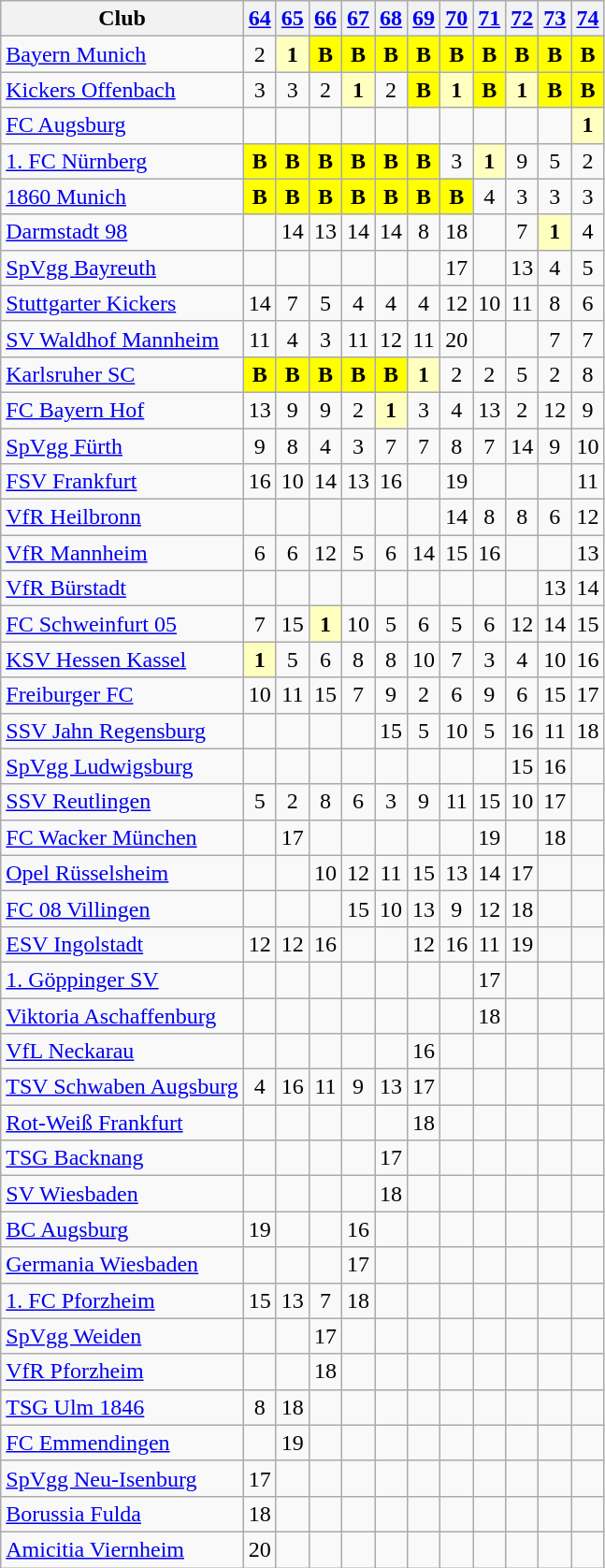<table class="wikitable">
<tr>
<th>Club</th>
<th><a href='#'>64</a></th>
<th><a href='#'>65</a></th>
<th><a href='#'>66</a></th>
<th><a href='#'>67</a></th>
<th><a href='#'>68</a></th>
<th><a href='#'>69</a></th>
<th><a href='#'>70</a></th>
<th><a href='#'>71</a></th>
<th><a href='#'>72</a></th>
<th><a href='#'>73</a></th>
<th><a href='#'>74</a></th>
</tr>
<tr align="center">
<td align="left"><a href='#'>Bayern Munich</a></td>
<td>2</td>
<td bgcolor="#ffffbf"><strong>1</strong></td>
<td bgcolor="#FFFF00"><strong>B</strong></td>
<td bgcolor="#FFFF00"><strong>B</strong></td>
<td bgcolor="#FFFF00"><strong>B</strong></td>
<td bgcolor="#FFFF00"><strong>B</strong></td>
<td bgcolor="#FFFF00"><strong>B</strong></td>
<td bgcolor="#FFFF00"><strong>B</strong></td>
<td bgcolor="#FFFF00"><strong>B</strong></td>
<td bgcolor="#FFFF00"><strong>B</strong></td>
<td bgcolor="#FFFF00"><strong>B</strong></td>
</tr>
<tr align="center">
<td align="left"><a href='#'>Kickers Offenbach</a></td>
<td>3</td>
<td>3</td>
<td>2</td>
<td bgcolor="#ffffbf"><strong>1</strong></td>
<td>2</td>
<td bgcolor="#FFFF00"><strong>B</strong></td>
<td bgcolor="#ffffbf"><strong>1</strong></td>
<td bgcolor="#FFFF00"><strong>B</strong></td>
<td bgcolor="#ffffbf"><strong>1</strong></td>
<td bgcolor="#FFFF00"><strong>B</strong></td>
<td bgcolor="#FFFF00"><strong>B</strong></td>
</tr>
<tr align="center">
<td align="left"><a href='#'>FC Augsburg</a></td>
<td></td>
<td></td>
<td></td>
<td></td>
<td></td>
<td></td>
<td></td>
<td></td>
<td></td>
<td></td>
<td bgcolor="#ffffbf"><strong>1</strong></td>
</tr>
<tr align="center">
<td align="left"><a href='#'>1. FC Nürnberg</a></td>
<td bgcolor="#FFFF00"><strong>B</strong></td>
<td bgcolor="#FFFF00"><strong>B</strong></td>
<td bgcolor="#FFFF00"><strong>B</strong></td>
<td bgcolor="#FFFF00"><strong>B</strong></td>
<td bgcolor="#FFFF00"><strong>B</strong></td>
<td bgcolor="#FFFF00"><strong>B</strong></td>
<td>3</td>
<td bgcolor="#ffffbf"><strong>1</strong></td>
<td>9</td>
<td>5</td>
<td>2</td>
</tr>
<tr align="center">
<td align="left"><a href='#'>1860 Munich</a></td>
<td bgcolor="#FFFF00"><strong>B</strong></td>
<td bgcolor="#FFFF00"><strong>B</strong></td>
<td bgcolor="#FFFF00"><strong>B</strong></td>
<td bgcolor="#FFFF00"><strong>B</strong></td>
<td bgcolor="#FFFF00"><strong>B</strong></td>
<td bgcolor="#FFFF00"><strong>B</strong></td>
<td bgcolor="#FFFF00"><strong>B</strong></td>
<td>4</td>
<td>3</td>
<td>3</td>
<td>3</td>
</tr>
<tr align="center">
<td align="left"><a href='#'>Darmstadt 98</a></td>
<td></td>
<td>14</td>
<td>13</td>
<td>14</td>
<td>14</td>
<td>8</td>
<td>18</td>
<td></td>
<td>7</td>
<td bgcolor="#ffffbf"><strong>1</strong></td>
<td>4</td>
</tr>
<tr align="center">
<td align="left"><a href='#'>SpVgg Bayreuth</a></td>
<td></td>
<td></td>
<td></td>
<td></td>
<td></td>
<td></td>
<td>17</td>
<td></td>
<td>13</td>
<td>4</td>
<td>5</td>
</tr>
<tr align="center">
<td align="left"><a href='#'>Stuttgarter Kickers</a></td>
<td>14</td>
<td>7</td>
<td>5</td>
<td>4</td>
<td>4</td>
<td>4</td>
<td>12</td>
<td>10</td>
<td>11</td>
<td>8</td>
<td>6</td>
</tr>
<tr align="center">
<td align="left"><a href='#'>SV Waldhof Mannheim</a></td>
<td>11</td>
<td>4</td>
<td>3</td>
<td>11</td>
<td>12</td>
<td>11</td>
<td>20</td>
<td></td>
<td></td>
<td>7</td>
<td>7</td>
</tr>
<tr align="center">
<td align="left"><a href='#'>Karlsruher SC</a></td>
<td bgcolor="#FFFF00"><strong>B</strong></td>
<td bgcolor="#FFFF00"><strong>B</strong></td>
<td bgcolor="#FFFF00"><strong>B</strong></td>
<td bgcolor="#FFFF00"><strong>B</strong></td>
<td bgcolor="#FFFF00"><strong>B</strong></td>
<td bgcolor="#ffffbf"><strong>1</strong></td>
<td>2</td>
<td>2</td>
<td>5</td>
<td>2</td>
<td>8</td>
</tr>
<tr align="center">
<td align="left"><a href='#'>FC Bayern Hof</a></td>
<td>13</td>
<td>9</td>
<td>9</td>
<td>2</td>
<td bgcolor="#ffffbf"><strong>1</strong></td>
<td>3</td>
<td>4</td>
<td>13</td>
<td>2</td>
<td>12</td>
<td>9</td>
</tr>
<tr align="center">
<td align="left"><a href='#'>SpVgg Fürth</a></td>
<td>9</td>
<td>8</td>
<td>4</td>
<td>3</td>
<td>7</td>
<td>7</td>
<td>8</td>
<td>7</td>
<td>14</td>
<td>9</td>
<td>10</td>
</tr>
<tr align="center">
<td align="left"><a href='#'>FSV Frankfurt</a></td>
<td>16</td>
<td>10</td>
<td>14</td>
<td>13</td>
<td>16</td>
<td></td>
<td>19</td>
<td></td>
<td></td>
<td></td>
<td>11</td>
</tr>
<tr align="center">
<td align="left"><a href='#'>VfR Heilbronn</a></td>
<td></td>
<td></td>
<td></td>
<td></td>
<td></td>
<td></td>
<td>14</td>
<td>8</td>
<td>8</td>
<td>6</td>
<td>12</td>
</tr>
<tr align="center">
<td align="left"><a href='#'>VfR Mannheim</a></td>
<td>6</td>
<td>6</td>
<td>12</td>
<td>5</td>
<td>6</td>
<td>14</td>
<td>15</td>
<td>16</td>
<td></td>
<td></td>
<td>13</td>
</tr>
<tr align="center">
<td align="left"><a href='#'>VfR Bürstadt</a></td>
<td></td>
<td></td>
<td></td>
<td></td>
<td></td>
<td></td>
<td></td>
<td></td>
<td></td>
<td>13</td>
<td>14</td>
</tr>
<tr align="center">
<td align="left"><a href='#'>FC Schweinfurt 05</a></td>
<td>7</td>
<td>15</td>
<td bgcolor="#ffffbf"><strong>1</strong></td>
<td>10</td>
<td>5</td>
<td>6</td>
<td>5</td>
<td>6</td>
<td>12</td>
<td>14</td>
<td>15</td>
</tr>
<tr align="center">
<td align="left"><a href='#'>KSV Hessen Kassel</a></td>
<td bgcolor="#ffffbf"><strong>1</strong></td>
<td>5</td>
<td>6</td>
<td>8</td>
<td>8</td>
<td>10</td>
<td>7</td>
<td>3</td>
<td>4</td>
<td>10</td>
<td>16</td>
</tr>
<tr align="center">
<td align="left"><a href='#'>Freiburger FC</a></td>
<td>10</td>
<td>11</td>
<td>15</td>
<td>7</td>
<td>9</td>
<td>2</td>
<td>6</td>
<td>9</td>
<td>6</td>
<td>15</td>
<td>17</td>
</tr>
<tr align="center">
<td align="left"><a href='#'>SSV Jahn Regensburg</a></td>
<td></td>
<td></td>
<td></td>
<td></td>
<td>15</td>
<td>5</td>
<td>10</td>
<td>5</td>
<td>16</td>
<td>11</td>
<td>18</td>
</tr>
<tr align="center">
<td align="left"><a href='#'>SpVgg Ludwigsburg</a></td>
<td></td>
<td></td>
<td></td>
<td></td>
<td></td>
<td></td>
<td></td>
<td></td>
<td>15</td>
<td>16</td>
<td></td>
</tr>
<tr align="center">
<td align="left"><a href='#'>SSV Reutlingen</a></td>
<td>5</td>
<td>2</td>
<td>8</td>
<td>6</td>
<td>3</td>
<td>9</td>
<td>11</td>
<td>15</td>
<td>10</td>
<td>17</td>
<td></td>
</tr>
<tr align="center">
<td align="left"><a href='#'>FC Wacker München</a></td>
<td></td>
<td>17</td>
<td></td>
<td></td>
<td></td>
<td></td>
<td></td>
<td>19</td>
<td></td>
<td>18</td>
<td></td>
</tr>
<tr align="center">
<td align="left"><a href='#'>Opel Rüsselsheim</a></td>
<td></td>
<td></td>
<td>10</td>
<td>12</td>
<td>11</td>
<td>15</td>
<td>13</td>
<td>14</td>
<td>17</td>
<td></td>
<td></td>
</tr>
<tr align="center">
<td align="left"><a href='#'>FC 08 Villingen</a></td>
<td></td>
<td></td>
<td></td>
<td>15</td>
<td>10</td>
<td>13</td>
<td>9</td>
<td>12</td>
<td>18</td>
<td></td>
<td></td>
</tr>
<tr align="center">
<td align="left"><a href='#'>ESV Ingolstadt</a></td>
<td>12</td>
<td>12</td>
<td>16</td>
<td></td>
<td></td>
<td>12</td>
<td>16</td>
<td>11</td>
<td>19</td>
<td></td>
<td></td>
</tr>
<tr align="center">
<td align="left"><a href='#'>1. Göppinger SV</a></td>
<td></td>
<td></td>
<td></td>
<td></td>
<td></td>
<td></td>
<td></td>
<td>17</td>
<td></td>
<td></td>
<td></td>
</tr>
<tr align="center">
<td align="left"><a href='#'>Viktoria Aschaffenburg</a></td>
<td></td>
<td></td>
<td></td>
<td></td>
<td></td>
<td></td>
<td></td>
<td>18</td>
<td></td>
<td></td>
<td></td>
</tr>
<tr align="center">
<td align="left"><a href='#'>VfL Neckarau</a></td>
<td></td>
<td></td>
<td></td>
<td></td>
<td></td>
<td>16</td>
<td></td>
<td></td>
<td></td>
<td></td>
<td></td>
</tr>
<tr align="center">
<td align="left"><a href='#'>TSV Schwaben Augsburg</a></td>
<td>4</td>
<td>16</td>
<td>11</td>
<td>9</td>
<td>13</td>
<td>17</td>
<td></td>
<td></td>
<td></td>
<td></td>
<td></td>
</tr>
<tr align="center">
<td align="left"><a href='#'>Rot-Weiß Frankfurt</a></td>
<td></td>
<td></td>
<td></td>
<td></td>
<td></td>
<td>18</td>
<td></td>
<td></td>
<td></td>
<td></td>
<td></td>
</tr>
<tr align="center">
<td align="left"><a href='#'>TSG Backnang</a></td>
<td></td>
<td></td>
<td></td>
<td></td>
<td>17</td>
<td></td>
<td></td>
<td></td>
<td></td>
<td></td>
<td></td>
</tr>
<tr align="center">
<td align="left"><a href='#'>SV Wiesbaden</a></td>
<td></td>
<td></td>
<td></td>
<td></td>
<td>18</td>
<td></td>
<td></td>
<td></td>
<td></td>
<td></td>
<td></td>
</tr>
<tr align="center">
<td align="left"><a href='#'>BC Augsburg</a></td>
<td>19</td>
<td></td>
<td></td>
<td>16</td>
<td></td>
<td></td>
<td></td>
<td></td>
<td></td>
<td></td>
<td></td>
</tr>
<tr align="center">
<td align="left"><a href='#'>Germania Wiesbaden</a></td>
<td></td>
<td></td>
<td></td>
<td>17</td>
<td></td>
<td></td>
<td></td>
<td></td>
<td></td>
<td></td>
<td></td>
</tr>
<tr align="center">
<td align="left"><a href='#'>1. FC Pforzheim</a></td>
<td>15</td>
<td>13</td>
<td>7</td>
<td>18</td>
<td></td>
<td></td>
<td></td>
<td></td>
<td></td>
<td></td>
<td></td>
</tr>
<tr align="center">
<td align="left"><a href='#'>SpVgg Weiden</a></td>
<td></td>
<td></td>
<td>17</td>
<td></td>
<td></td>
<td></td>
<td></td>
<td></td>
<td></td>
<td></td>
<td></td>
</tr>
<tr align="center">
<td align="left"><a href='#'>VfR Pforzheim</a></td>
<td></td>
<td></td>
<td>18</td>
<td></td>
<td></td>
<td></td>
<td></td>
<td></td>
<td></td>
<td></td>
<td></td>
</tr>
<tr align="center">
<td align="left"><a href='#'>TSG Ulm 1846</a></td>
<td>8</td>
<td>18</td>
<td></td>
<td></td>
<td></td>
<td></td>
<td></td>
<td></td>
<td></td>
<td></td>
<td></td>
</tr>
<tr align="center">
<td align="left"><a href='#'>FC Emmendingen</a></td>
<td></td>
<td>19</td>
<td></td>
<td></td>
<td></td>
<td></td>
<td></td>
<td></td>
<td></td>
<td></td>
<td></td>
</tr>
<tr align="center">
<td align="left"><a href='#'>SpVgg Neu-Isenburg</a></td>
<td>17</td>
<td></td>
<td></td>
<td></td>
<td></td>
<td></td>
<td></td>
<td></td>
<td></td>
<td></td>
<td></td>
</tr>
<tr align="center">
<td align="left"><a href='#'>Borussia Fulda</a></td>
<td>18</td>
<td></td>
<td></td>
<td></td>
<td></td>
<td></td>
<td></td>
<td></td>
<td></td>
<td></td>
<td></td>
</tr>
<tr align="center">
<td align="left"><a href='#'>Amicitia Viernheim</a></td>
<td>20</td>
<td></td>
<td></td>
<td></td>
<td></td>
<td></td>
<td></td>
<td></td>
<td></td>
<td></td>
<td></td>
</tr>
</table>
